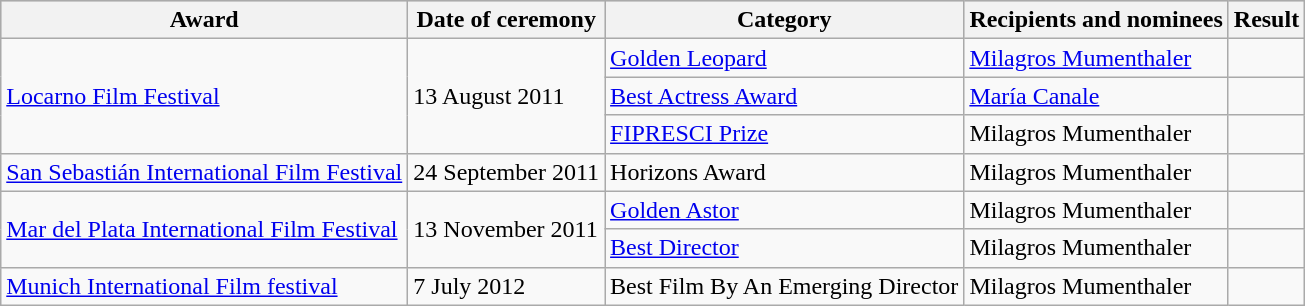<table class="wikitable">
<tr style="background:#ccc; text-align:center;">
<th>Award</th>
<th>Date of ceremony</th>
<th>Category</th>
<th>Recipients and nominees</th>
<th>Result</th>
</tr>
<tr>
<td rowspan=3><a href='#'>Locarno Film Festival</a></td>
<td rowspan=3>13 August 2011</td>
<td><a href='#'>Golden Leopard</a></td>
<td><a href='#'>Milagros Mumenthaler</a></td>
<td></td>
</tr>
<tr>
<td><a href='#'>Best Actress Award</a></td>
<td><a href='#'>María Canale</a></td>
<td></td>
</tr>
<tr>
<td><a href='#'>FIPRESCI Prize</a></td>
<td>Milagros Mumenthaler</td>
<td></td>
</tr>
<tr>
<td><a href='#'>San Sebastián International Film Festival</a></td>
<td>24 September 2011</td>
<td>Horizons Award</td>
<td>Milagros Mumenthaler</td>
<td></td>
</tr>
<tr>
<td rowspan=2><a href='#'>Mar del Plata International Film Festival</a></td>
<td rowspan=2>13 November 2011</td>
<td><a href='#'>Golden Astor</a></td>
<td>Milagros Mumenthaler</td>
<td></td>
</tr>
<tr>
<td><a href='#'>Best Director</a></td>
<td>Milagros Mumenthaler</td>
<td></td>
</tr>
<tr>
<td><a href='#'>Munich International Film festival</a></td>
<td>7 July 2012</td>
<td>Best Film By An Emerging Director</td>
<td>Milagros Mumenthaler</td>
<td></td>
</tr>
</table>
